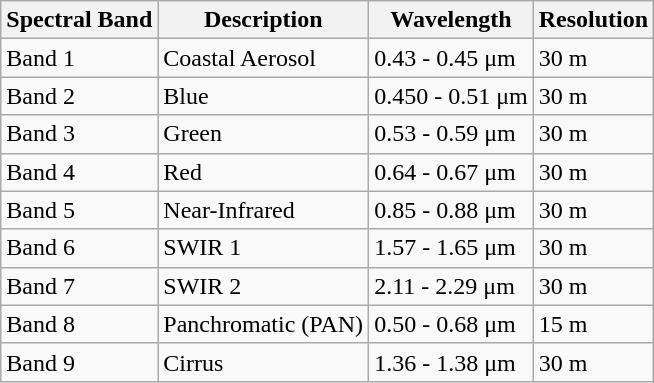<table class="wikitable">
<tr>
<th>Spectral Band</th>
<th>Description</th>
<th>Wavelength</th>
<th>Resolution</th>
</tr>
<tr>
<td>Band 1</td>
<td>Coastal Aerosol</td>
<td>0.43 - 0.45 μm</td>
<td>30 m</td>
</tr>
<tr>
<td>Band 2</td>
<td>Blue</td>
<td>0.450 - 0.51 μm</td>
<td>30 m</td>
</tr>
<tr>
<td>Band 3</td>
<td>Green</td>
<td>0.53 - 0.59 μm</td>
<td>30 m</td>
</tr>
<tr>
<td>Band 4</td>
<td>Red</td>
<td>0.64 - 0.67 μm</td>
<td>30 m</td>
</tr>
<tr>
<td>Band 5</td>
<td>Near-Infrared</td>
<td>0.85 - 0.88 μm</td>
<td>30 m</td>
</tr>
<tr>
<td>Band 6</td>
<td>SWIR 1</td>
<td>1.57 - 1.65 μm</td>
<td>30 m</td>
</tr>
<tr>
<td>Band 7</td>
<td>SWIR 2</td>
<td>2.11 - 2.29 μm</td>
<td>30 m</td>
</tr>
<tr>
<td>Band 8</td>
<td>Panchromatic (PAN)</td>
<td>0.50 - 0.68 μm</td>
<td>15 m</td>
</tr>
<tr>
<td>Band 9</td>
<td>Cirrus</td>
<td>1.36 - 1.38 μm</td>
<td>30 m</td>
</tr>
</table>
